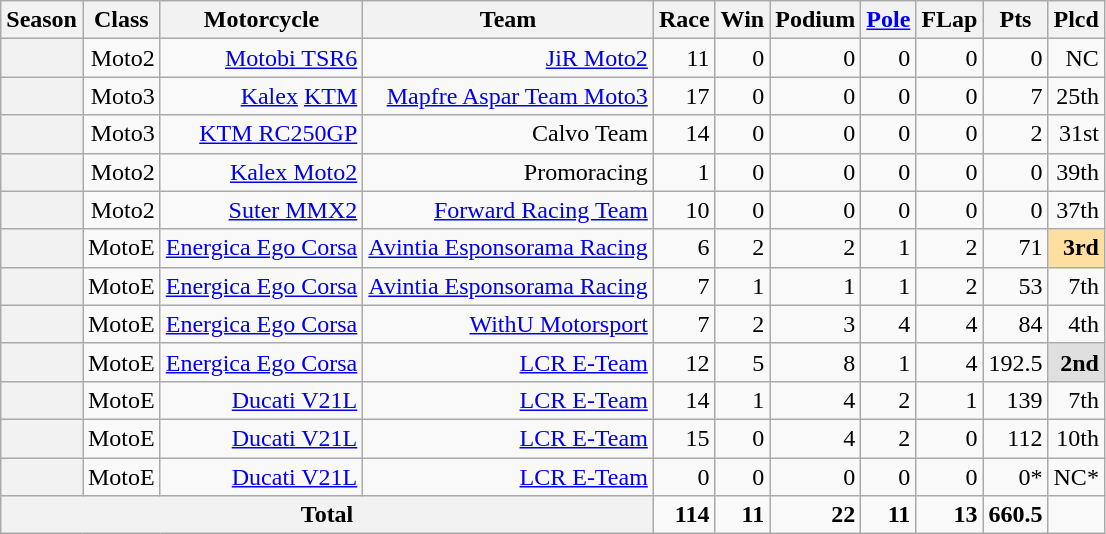<table class="wikitable" style=text-align:right>
<tr>
<th>Season</th>
<th>Class</th>
<th>Motorcycle</th>
<th>Team</th>
<th>Race</th>
<th>Win</th>
<th>Podium</th>
<th><a href='#'>Pole</a></th>
<th>FLap</th>
<th>Pts</th>
<th>Plcd</th>
</tr>
<tr>
<th></th>
<td>Moto2</td>
<td><a href='#'>Motobi TSR6</a></td>
<td><a href='#'>JiR Moto2</a></td>
<td>11</td>
<td>0</td>
<td>0</td>
<td>0</td>
<td>0</td>
<td>0</td>
<td>NC</td>
</tr>
<tr>
<th></th>
<td>Moto3</td>
<td><a href='#'>Kalex</a> <a href='#'>KTM</a></td>
<td><a href='#'>Mapfre Aspar Team Moto3</a></td>
<td>17</td>
<td>0</td>
<td>0</td>
<td>0</td>
<td>0</td>
<td>7</td>
<td>25th</td>
</tr>
<tr>
<th></th>
<td>Moto3</td>
<td><a href='#'>KTM RC250GP</a></td>
<td>Calvo Team</td>
<td>14</td>
<td>0</td>
<td>0</td>
<td>0</td>
<td>0</td>
<td>2</td>
<td>31st</td>
</tr>
<tr>
<th></th>
<td>Moto2</td>
<td><a href='#'>Kalex Moto2</a></td>
<td>Promoracing</td>
<td>1</td>
<td>0</td>
<td>0</td>
<td>0</td>
<td>0</td>
<td>0</td>
<td>39th</td>
</tr>
<tr>
<th></th>
<td>Moto2</td>
<td><a href='#'>Suter MMX2</a></td>
<td><a href='#'>Forward Racing Team</a></td>
<td>10</td>
<td>0</td>
<td>0</td>
<td>0</td>
<td>0</td>
<td>0</td>
<td>37th</td>
</tr>
<tr>
<th></th>
<td>MotoE</td>
<td><a href='#'>Energica Ego Corsa</a></td>
<td><a href='#'>Avintia Esponsorama Racing</a></td>
<td>6</td>
<td>2</td>
<td>2</td>
<td>1</td>
<td>2</td>
<td>71</td>
<td style="background:#ffdf9f;"><strong>3rd</strong></td>
</tr>
<tr>
<th></th>
<td>MotoE</td>
<td><a href='#'>Energica Ego Corsa</a></td>
<td><a href='#'>Avintia Esponsorama Racing</a></td>
<td>7</td>
<td>1</td>
<td>1</td>
<td>1</td>
<td>2</td>
<td>53</td>
<td>7th</td>
</tr>
<tr>
<th></th>
<td>MotoE</td>
<td><a href='#'>Energica Ego Corsa</a></td>
<td><a href='#'>WithU Motorsport</a></td>
<td>7</td>
<td>2</td>
<td>3</td>
<td>4</td>
<td>4</td>
<td>84</td>
<td>4th</td>
</tr>
<tr>
<th></th>
<td>MotoE</td>
<td><a href='#'>Energica Ego Corsa</a></td>
<td><a href='#'>LCR E-Team</a></td>
<td>12</td>
<td>5</td>
<td>8</td>
<td>1</td>
<td>4</td>
<td>192.5</td>
<td style="background:#dfdfdf;"><strong>2nd</strong></td>
</tr>
<tr>
<th></th>
<td>MotoE</td>
<td><a href='#'>Ducati V21L</a></td>
<td><a href='#'>LCR E-Team</a></td>
<td>14</td>
<td>1</td>
<td>4</td>
<td>2</td>
<td>1</td>
<td>139</td>
<td>7th</td>
</tr>
<tr>
<th></th>
<td>MotoE</td>
<td><a href='#'>Ducati V21L</a></td>
<td><a href='#'>LCR E-Team</a></td>
<td>15</td>
<td>0</td>
<td>4</td>
<td>2</td>
<td>0</td>
<td>112</td>
<td>10th</td>
</tr>
<tr>
<th></th>
<td>MotoE</td>
<td><a href='#'>Ducati V21L</a></td>
<td><a href='#'>LCR E-Team</a></td>
<td>0</td>
<td>0</td>
<td>0</td>
<td>0</td>
<td>0</td>
<td>0*</td>
<td>NC*</td>
</tr>
<tr>
<th colspan=4>Total</th>
<td><strong>114</strong></td>
<td><strong>11</strong></td>
<td><strong>22</strong></td>
<td><strong>11</strong></td>
<td><strong>13</strong></td>
<td><strong>660.5</strong></td>
<td></td>
</tr>
</table>
